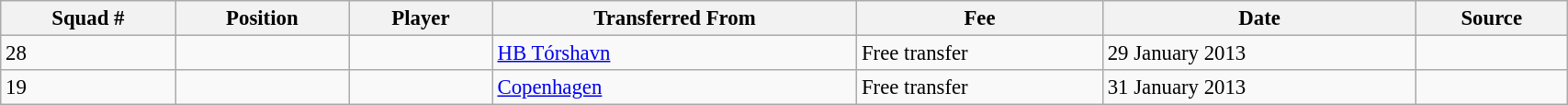<table class="wikitable sortable" style="width:90%; text-align:center; font-size:95%; text-align:left;">
<tr>
<th>Squad #</th>
<th>Position</th>
<th>Player</th>
<th>Transferred From</th>
<th>Fee</th>
<th>Date</th>
<th>Source</th>
</tr>
<tr>
<td>28</td>
<td></td>
<td></td>
<td> <a href='#'>HB Tórshavn</a></td>
<td>Free transfer</td>
<td>29 January 2013</td>
<td></td>
</tr>
<tr>
<td>19</td>
<td></td>
<td></td>
<td> <a href='#'>Copenhagen</a></td>
<td>Free transfer</td>
<td>31 January 2013</td>
<td></td>
</tr>
</table>
